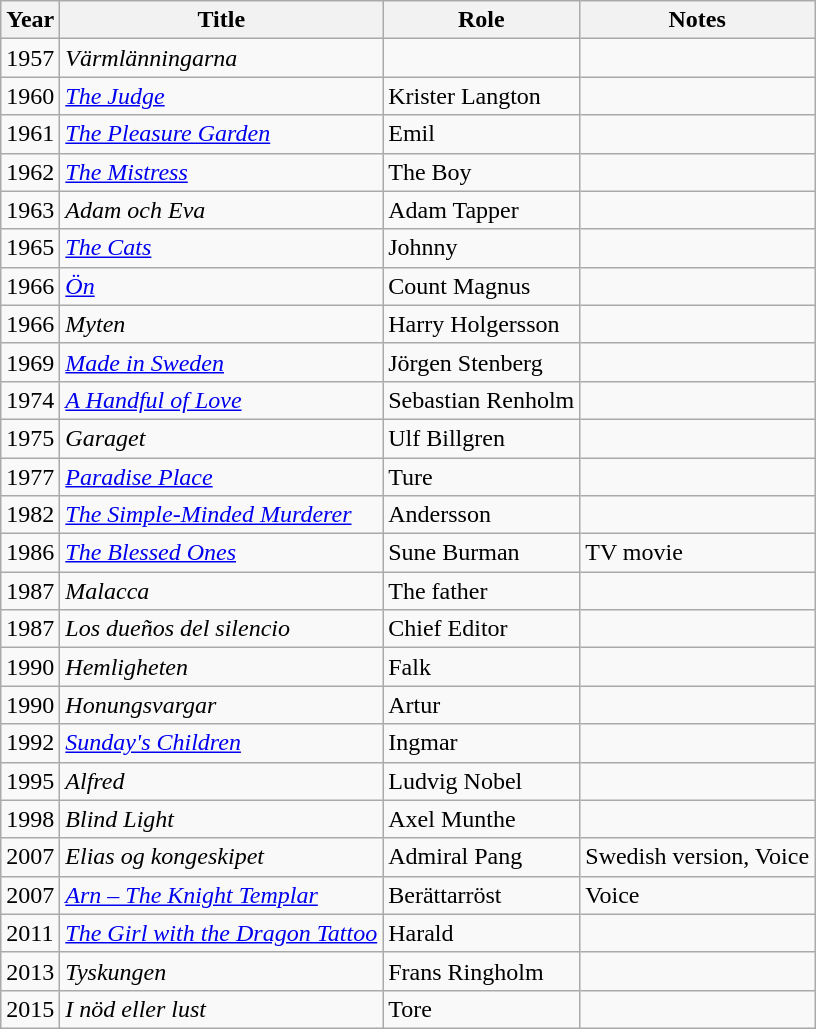<table class="wikitable">
<tr>
<th>Year</th>
<th>Title</th>
<th>Role</th>
<th>Notes</th>
</tr>
<tr>
<td>1957</td>
<td><em>Värmlänningarna</em></td>
<td></td>
<td></td>
</tr>
<tr>
<td>1960</td>
<td><em><a href='#'>The Judge</a></em></td>
<td>Krister Langton</td>
<td></td>
</tr>
<tr>
<td>1961</td>
<td><em><a href='#'>The Pleasure Garden</a></em></td>
<td>Emil</td>
<td></td>
</tr>
<tr>
<td>1962</td>
<td><em><a href='#'>The Mistress</a></em></td>
<td>The Boy</td>
<td></td>
</tr>
<tr>
<td>1963</td>
<td><em>Adam och Eva</em></td>
<td>Adam Tapper</td>
<td></td>
</tr>
<tr>
<td>1965</td>
<td><em><a href='#'>The Cats</a></em></td>
<td>Johnny</td>
<td></td>
</tr>
<tr>
<td>1966</td>
<td><em><a href='#'>Ön</a></em></td>
<td>Count Magnus</td>
<td></td>
</tr>
<tr>
<td>1966</td>
<td><em>Myten</em></td>
<td>Harry Holgersson</td>
<td></td>
</tr>
<tr>
<td>1969</td>
<td><em><a href='#'>Made in Sweden</a></em></td>
<td>Jörgen Stenberg</td>
<td></td>
</tr>
<tr>
<td>1974</td>
<td><em><a href='#'>A Handful of Love</a></em></td>
<td>Sebastian Renholm</td>
<td></td>
</tr>
<tr>
<td>1975</td>
<td><em>Garaget</em></td>
<td>Ulf Billgren</td>
<td></td>
</tr>
<tr>
<td>1977</td>
<td><em><a href='#'>Paradise Place</a></em></td>
<td>Ture</td>
<td></td>
</tr>
<tr>
<td>1982</td>
<td><em><a href='#'>The Simple-Minded Murderer</a></em></td>
<td>Andersson</td>
<td></td>
</tr>
<tr>
<td>1986</td>
<td><em><a href='#'>The Blessed Ones</a></em></td>
<td>Sune Burman</td>
<td>TV movie</td>
</tr>
<tr>
<td>1987</td>
<td><em>Malacca</em></td>
<td>The father</td>
<td></td>
</tr>
<tr>
<td>1987</td>
<td><em>Los dueños del silencio</em></td>
<td>Chief Editor</td>
<td></td>
</tr>
<tr>
<td>1990</td>
<td><em>Hemligheten</em></td>
<td>Falk</td>
<td></td>
</tr>
<tr>
<td>1990</td>
<td><em>Honungsvargar</em></td>
<td>Artur</td>
<td></td>
</tr>
<tr>
<td>1992</td>
<td><em><a href='#'>Sunday's Children</a></em></td>
<td>Ingmar</td>
<td></td>
</tr>
<tr>
<td>1995</td>
<td><em>Alfred</em></td>
<td>Ludvig Nobel</td>
<td></td>
</tr>
<tr>
<td>1998</td>
<td><em>Blind Light</em></td>
<td>Axel Munthe</td>
<td></td>
</tr>
<tr>
<td>2007</td>
<td><em>Elias og kongeskipet</em></td>
<td>Admiral Pang</td>
<td>Swedish version, Voice</td>
</tr>
<tr>
<td>2007</td>
<td><em><a href='#'>Arn – The Knight Templar</a></em></td>
<td>Berättarröst</td>
<td>Voice</td>
</tr>
<tr>
<td>2011</td>
<td><em><a href='#'>The Girl with the Dragon Tattoo</a></em></td>
<td>Harald</td>
<td></td>
</tr>
<tr>
<td>2013</td>
<td><em>Tyskungen</em></td>
<td>Frans Ringholm</td>
<td></td>
</tr>
<tr>
<td>2015</td>
<td><em>I nöd eller lust</em></td>
<td>Tore</td>
<td></td>
</tr>
</table>
